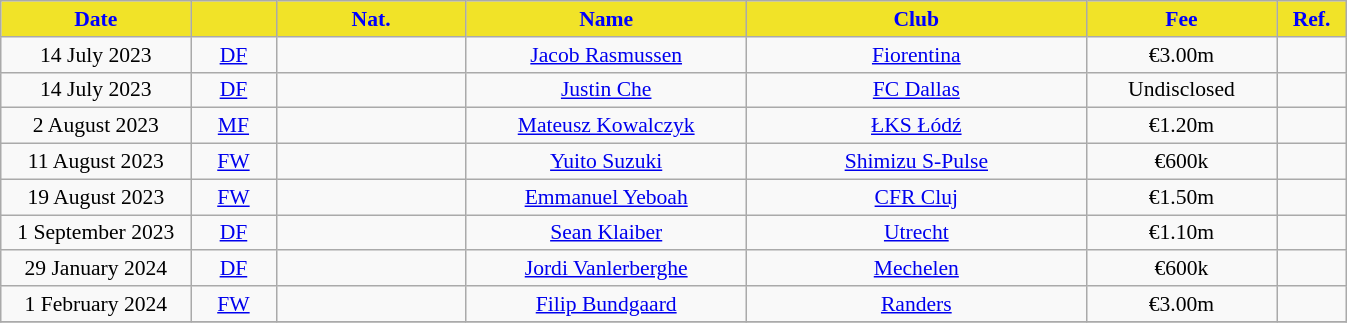<table class="wikitable" style="text-align:center; font-size:90%">
<tr>
<th style="background:#f1e328; color:blue; width:120px;">Date</th>
<th style="background:#f1e328; color:blue; width:50px;"></th>
<th style="background:#f1e328; color:blue; width:120px;">Nat.</th>
<th style="background:#f1e328; color:blue; width:180px;">Name</th>
<th style="background:#f1e328; color:blue; width:220px;">Club</th>
<th style="background:#f1e328; color:blue; width:120px;">Fee</th>
<th style="background:#f1e328; color:blue; width:40px;">Ref.</th>
</tr>
<tr>
<td>14 July 2023</td>
<td><a href='#'>DF</a></td>
<td></td>
<td><a href='#'>Jacob Rasmussen</a></td>
<td> <a href='#'>Fiorentina</a></td>
<td>€3.00m</td>
<td></td>
</tr>
<tr>
<td>14 July 2023</td>
<td><a href='#'>DF</a></td>
<td></td>
<td><a href='#'>Justin Che</a></td>
<td> <a href='#'>FC Dallas</a></td>
<td>Undisclosed</td>
<td></td>
</tr>
<tr>
<td>2 August 2023</td>
<td><a href='#'>MF</a></td>
<td></td>
<td><a href='#'>Mateusz Kowalczyk</a></td>
<td> <a href='#'>ŁKS Łódź</a></td>
<td>€1.20m</td>
<td></td>
</tr>
<tr>
<td>11 August 2023</td>
<td><a href='#'>FW</a></td>
<td></td>
<td><a href='#'>Yuito Suzuki</a></td>
<td> <a href='#'>Shimizu S-Pulse</a></td>
<td>€600k</td>
<td></td>
</tr>
<tr>
<td>19 August 2023</td>
<td><a href='#'>FW</a></td>
<td></td>
<td><a href='#'>Emmanuel Yeboah</a></td>
<td> <a href='#'>CFR Cluj</a></td>
<td>€1.50m</td>
<td></td>
</tr>
<tr>
<td>1 September 2023</td>
<td><a href='#'>DF</a></td>
<td></td>
<td><a href='#'>Sean Klaiber</a></td>
<td> <a href='#'>Utrecht</a></td>
<td>€1.10m</td>
<td></td>
</tr>
<tr>
<td>29 January 2024</td>
<td><a href='#'>DF</a></td>
<td></td>
<td><a href='#'>Jordi Vanlerberghe</a></td>
<td> <a href='#'>Mechelen</a></td>
<td>€600k</td>
<td></td>
</tr>
<tr>
<td>1 February 2024</td>
<td><a href='#'>FW</a></td>
<td></td>
<td><a href='#'>Filip Bundgaard</a></td>
<td> <a href='#'>Randers</a></td>
<td>€3.00m</td>
<td></td>
</tr>
<tr>
</tr>
</table>
